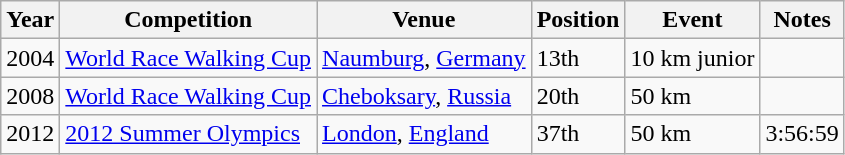<table class=wikitable>
<tr>
<th>Year</th>
<th>Competition</th>
<th>Venue</th>
<th>Position</th>
<th>Event</th>
<th>Notes</th>
</tr>
<tr>
<td>2004</td>
<td><a href='#'>World Race Walking Cup</a></td>
<td><a href='#'>Naumburg</a>, <a href='#'>Germany</a></td>
<td>13th</td>
<td>10 km junior</td>
<td></td>
</tr>
<tr>
<td>2008</td>
<td><a href='#'>World Race Walking Cup</a></td>
<td><a href='#'>Cheboksary</a>, <a href='#'>Russia</a></td>
<td>20th</td>
<td>50 km</td>
<td></td>
</tr>
<tr>
<td>2012</td>
<td><a href='#'>2012 Summer Olympics</a></td>
<td><a href='#'>London</a>, <a href='#'>England</a></td>
<td>37th</td>
<td>50 km</td>
<td>3:56:59</td>
</tr>
</table>
